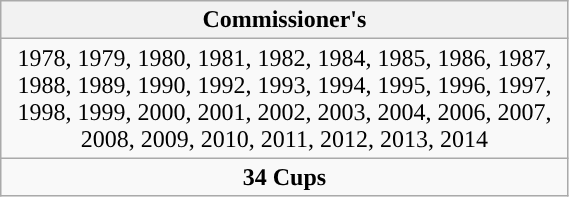<table class="wikitable" width="30%">
<tr>
<th>Commissioner's</th>
</tr>
<tr align="center">
<td>1978, 1979, 1980, 1981, 1982, 1984, 1985, 1986, 1987, 1988, 1989, 1990, 1992, 1993, 1994, 1995, 1996, 1997, 1998, 1999, 2000, 2001, 2002, 2003, 2004, 2006, 2007, 2008, 2009, 2010, 2011, 2012, 2013, 2014</td>
</tr>
<tr align="center">
<td><strong>34 Cups</strong></td>
</tr>
</table>
